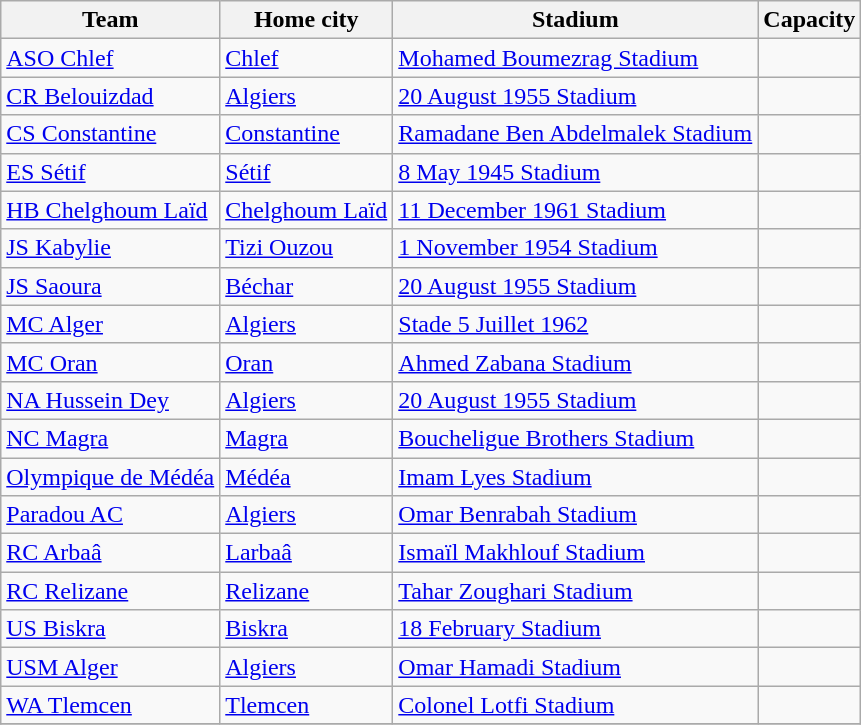<table class="wikitable sortable">
<tr>
<th>Team</th>
<th>Home city</th>
<th>Stadium</th>
<th>Capacity</th>
</tr>
<tr>
<td><a href='#'>ASO Chlef</a></td>
<td><a href='#'>Chlef</a></td>
<td><a href='#'>Mohamed Boumezrag Stadium</a></td>
<td style="text-align:center"></td>
</tr>
<tr>
<td><a href='#'>CR Belouizdad</a></td>
<td><a href='#'>Algiers</a></td>
<td><a href='#'>20 August 1955 Stadium</a></td>
<td style="text-align:center"></td>
</tr>
<tr>
<td><a href='#'>CS Constantine</a></td>
<td><a href='#'>Constantine</a></td>
<td><a href='#'>Ramadane Ben Abdelmalek Stadium</a></td>
<td style="text-align:center"></td>
</tr>
<tr>
<td><a href='#'>ES Sétif</a></td>
<td><a href='#'>Sétif</a></td>
<td><a href='#'>8 May 1945 Stadium</a></td>
<td style="text-align:center"></td>
</tr>
<tr>
<td><a href='#'>HB Chelghoum Laïd</a></td>
<td><a href='#'>Chelghoum Laïd</a></td>
<td><a href='#'>11 December 1961 Stadium</a></td>
<td style="text-align:center"></td>
</tr>
<tr>
<td><a href='#'>JS Kabylie</a></td>
<td><a href='#'>Tizi Ouzou</a></td>
<td><a href='#'>1 November 1954 Stadium</a></td>
<td style="text-align:center"></td>
</tr>
<tr>
<td><a href='#'>JS Saoura</a></td>
<td><a href='#'>Béchar</a></td>
<td><a href='#'>20 August 1955 Stadium</a></td>
<td style="text-align:center"></td>
</tr>
<tr>
<td><a href='#'>MC Alger</a></td>
<td><a href='#'>Algiers</a></td>
<td><a href='#'>Stade 5 Juillet 1962</a></td>
<td style="text-align:center"></td>
</tr>
<tr>
<td><a href='#'>MC Oran</a></td>
<td><a href='#'>Oran</a></td>
<td><a href='#'>Ahmed Zabana Stadium</a></td>
<td style="text-align:center"></td>
</tr>
<tr>
<td><a href='#'>NA Hussein Dey</a></td>
<td><a href='#'>Algiers</a></td>
<td><a href='#'>20 August 1955 Stadium</a></td>
<td style="text-align:center"></td>
</tr>
<tr>
<td><a href='#'>NC Magra</a></td>
<td><a href='#'>Magra</a></td>
<td><a href='#'>Boucheligue Brothers Stadium</a></td>
<td style="text-align:center"></td>
</tr>
<tr>
<td><a href='#'>Olympique de Médéa</a></td>
<td><a href='#'>Médéa</a></td>
<td><a href='#'>Imam Lyes Stadium</a></td>
<td style="text-align:center"></td>
</tr>
<tr>
<td><a href='#'>Paradou AC</a></td>
<td><a href='#'>Algiers</a></td>
<td><a href='#'>Omar Benrabah Stadium</a></td>
<td style="text-align:center"></td>
</tr>
<tr>
<td><a href='#'>RC Arbaâ</a></td>
<td><a href='#'>Larbaâ</a></td>
<td><a href='#'>Ismaïl Makhlouf Stadium</a></td>
<td style="text-align:center"></td>
</tr>
<tr>
<td><a href='#'>RC Relizane</a></td>
<td><a href='#'>Relizane</a></td>
<td><a href='#'>Tahar Zoughari Stadium</a></td>
<td style="text-align:center"></td>
</tr>
<tr>
<td><a href='#'>US Biskra</a></td>
<td><a href='#'>Biskra</a></td>
<td><a href='#'>18 February Stadium</a></td>
<td style="text-align:center"></td>
</tr>
<tr>
<td><a href='#'>USM Alger</a></td>
<td><a href='#'>Algiers</a></td>
<td><a href='#'>Omar Hamadi Stadium</a></td>
<td style="text-align:center"></td>
</tr>
<tr>
<td><a href='#'>WA Tlemcen</a></td>
<td><a href='#'>Tlemcen</a></td>
<td><a href='#'>Colonel Lotfi Stadium</a></td>
<td style="text-align:center"></td>
</tr>
<tr>
</tr>
</table>
